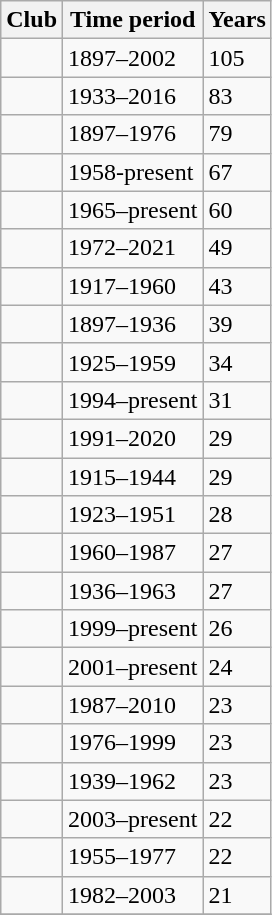<table class="wikitable sortable">
<tr>
<th>Club</th>
<th>Time period</th>
<th>Years</th>
</tr>
<tr>
<td></td>
<td>1897–2002</td>
<td>105</td>
</tr>
<tr>
<td></td>
<td>1933–2016</td>
<td>83</td>
</tr>
<tr>
<td></td>
<td>1897–1976</td>
<td>79</td>
</tr>
<tr>
<td></td>
<td>1958-present</td>
<td>67</td>
</tr>
<tr>
<td></td>
<td>1965–present</td>
<td>60</td>
</tr>
<tr>
<td></td>
<td>1972–2021</td>
<td>49</td>
</tr>
<tr>
<td></td>
<td>1917–1960</td>
<td>43</td>
</tr>
<tr>
<td></td>
<td>1897–1936</td>
<td>39</td>
</tr>
<tr>
<td></td>
<td>1925–1959</td>
<td>34</td>
</tr>
<tr>
<td></td>
<td>1994–present</td>
<td>31</td>
</tr>
<tr>
<td></td>
<td>1991–2020</td>
<td>29</td>
</tr>
<tr>
<td></td>
<td>1915–1944</td>
<td>29</td>
</tr>
<tr>
<td></td>
<td>1923–1951</td>
<td>28</td>
</tr>
<tr>
<td></td>
<td>1960–1987</td>
<td>27</td>
</tr>
<tr>
<td></td>
<td>1936–1963</td>
<td>27</td>
</tr>
<tr>
<td></td>
<td>1999–present</td>
<td>26</td>
</tr>
<tr>
<td></td>
<td>2001–present</td>
<td>24</td>
</tr>
<tr>
<td></td>
<td>1987–2010</td>
<td>23</td>
</tr>
<tr>
<td></td>
<td>1976–1999</td>
<td>23</td>
</tr>
<tr>
<td></td>
<td>1939–1962</td>
<td>23</td>
</tr>
<tr>
<td></td>
<td>2003–present</td>
<td>22</td>
</tr>
<tr>
<td></td>
<td>1955–1977</td>
<td>22</td>
</tr>
<tr>
<td></td>
<td>1982–2003</td>
<td>21</td>
</tr>
<tr>
</tr>
</table>
